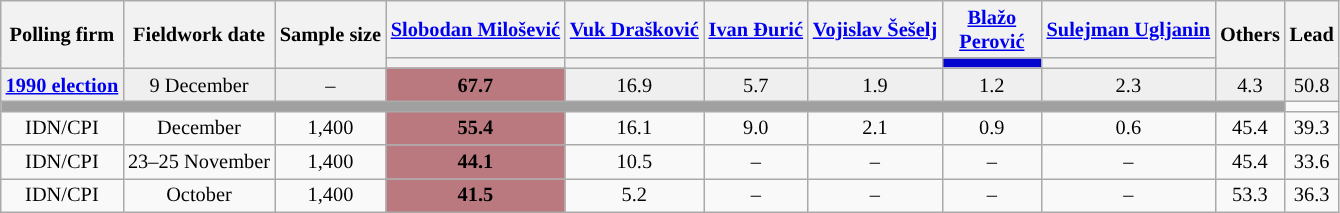<table class="wikitable" style="text-align:center; font-size:85%; line-height:16px; margin-bottom:0">
<tr>
<th rowspan="2">Polling firm</th>
<th rowspan="2">Fieldwork date</th>
<th rowspan="2">Sample size</th>
<th><a href='#'>Slobodan Milošević</a></th>
<th><a href='#'>Vuk Drašković</a></th>
<th><a href='#'>Ivan Đurić</a></th>
<th><a href='#'>Vojislav Šešelj</a></th>
<th><a href='#'>Blažo Perović</a></th>
<th><a href='#'>Sulejman Ugljanin</a></th>
<th rowspan="2">Others</th>
<th rowspan="2">Lead</th>
</tr>
<tr>
<th style="background:"></th>
<th style="background:"></th>
<th style="background:"></th>
<th style="background:"></th>
<th style="background:#0505D0; width: 60px"></th>
<th style="background:"></th>
</tr>
<tr style="background:#EFEFEF">
<td><strong><a href='#'>1990 election</a></strong></td>
<td>9 December</td>
<td>–</td>
<td style="background:#ba797e"><strong>67.7</strong></td>
<td>16.9</td>
<td>5.7</td>
<td>1.9</td>
<td>1.2</td>
<td>2.3</td>
<td>4.3</td>
<td style="background:">50.8</td>
</tr>
<tr>
<td colspan="10" style="background:#A0A0A0"></td>
</tr>
<tr>
<td>IDN/CPI</td>
<td>December</td>
<td>1,400</td>
<td style="background:#ba797e"><strong>55.4</strong></td>
<td>16.1</td>
<td>9.0</td>
<td>2.1</td>
<td>0.9</td>
<td>0.6</td>
<td>45.4</td>
<td style="background:">39.3</td>
</tr>
<tr>
<td>IDN/CPI</td>
<td>23–25 November</td>
<td>1,400</td>
<td style="background:#ba797e"><strong>44.1</strong></td>
<td>10.5</td>
<td>–</td>
<td>–</td>
<td>–</td>
<td>–</td>
<td>45.4</td>
<td style="background:">33.6</td>
</tr>
<tr>
<td>IDN/CPI</td>
<td>October</td>
<td>1,400</td>
<td style="background:#ba797e"><strong>41.5</strong></td>
<td>5.2</td>
<td>–</td>
<td>–</td>
<td>–</td>
<td>–</td>
<td>53.3</td>
<td style="background:">36.3</td>
</tr>
</table>
